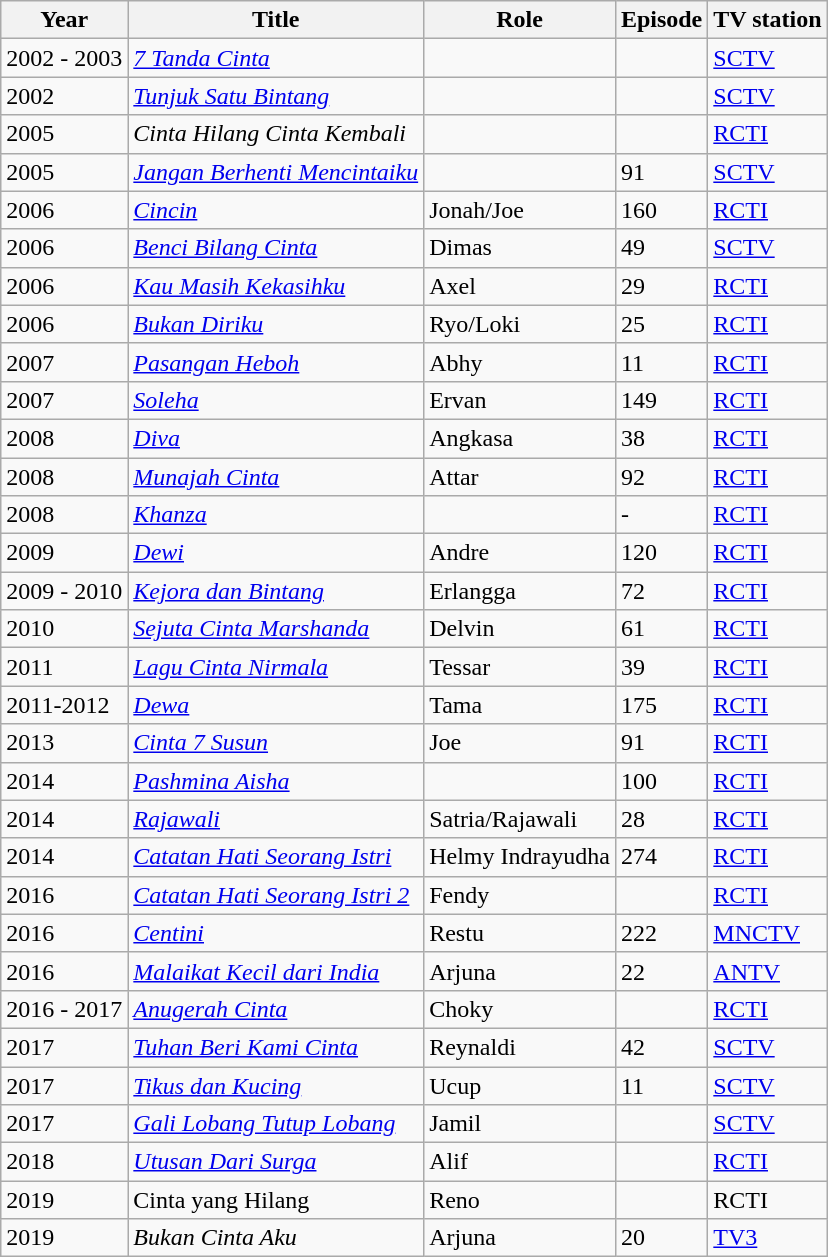<table class="wikitable sortable">
<tr>
<th>Year</th>
<th>Title</th>
<th>Role</th>
<th>Episode</th>
<th>TV station</th>
</tr>
<tr>
<td>2002 - 2003</td>
<td><em><a href='#'>7 Tanda Cinta</a></em></td>
<td></td>
<td></td>
<td><a href='#'>SCTV</a></td>
</tr>
<tr>
<td>2002</td>
<td><em><a href='#'>Tunjuk Satu Bintang</a></em></td>
<td></td>
<td></td>
<td><a href='#'>SCTV</a></td>
</tr>
<tr>
<td>2005</td>
<td><em>Cinta Hilang Cinta Kembali</em></td>
<td></td>
<td></td>
<td><a href='#'>RCTI</a></td>
</tr>
<tr>
<td>2005</td>
<td><em><a href='#'>Jangan Berhenti Mencintaiku</a></em></td>
<td></td>
<td>91</td>
<td><a href='#'>SCTV</a></td>
</tr>
<tr>
<td>2006</td>
<td><em><a href='#'>Cincin</a></em></td>
<td>Jonah/Joe</td>
<td>160</td>
<td><a href='#'>RCTI</a></td>
</tr>
<tr>
<td>2006</td>
<td><em><a href='#'>Benci Bilang Cinta</a></em></td>
<td>Dimas</td>
<td>49</td>
<td><a href='#'>SCTV</a></td>
</tr>
<tr>
<td>2006</td>
<td><em><a href='#'>Kau Masih Kekasihku</a></em></td>
<td>Axel</td>
<td>29</td>
<td><a href='#'>RCTI</a></td>
</tr>
<tr>
<td>2006</td>
<td><em><a href='#'>Bukan Diriku</a></em></td>
<td>Ryo/Loki</td>
<td>25</td>
<td><a href='#'>RCTI</a></td>
</tr>
<tr>
<td>2007</td>
<td><em><a href='#'>Pasangan Heboh</a></em></td>
<td>Abhy</td>
<td>11</td>
<td><a href='#'>RCTI</a></td>
</tr>
<tr>
<td>2007</td>
<td><em><a href='#'>Soleha</a></em></td>
<td>Ervan</td>
<td>149</td>
<td><a href='#'>RCTI</a></td>
</tr>
<tr>
<td>2008</td>
<td><em><a href='#'>Diva</a></em></td>
<td>Angkasa</td>
<td>38</td>
<td><a href='#'>RCTI</a></td>
</tr>
<tr>
<td>2008</td>
<td><em><a href='#'>Munajah Cinta</a></em></td>
<td>Attar</td>
<td>92</td>
<td><a href='#'>RCTI</a></td>
</tr>
<tr>
<td>2008</td>
<td><em><a href='#'>Khanza</a></em></td>
<td></td>
<td>-</td>
<td><a href='#'>RCTI</a></td>
</tr>
<tr>
<td>2009</td>
<td><em><a href='#'>Dewi</a></em></td>
<td>Andre</td>
<td>120</td>
<td><a href='#'>RCTI</a></td>
</tr>
<tr>
<td>2009 - 2010</td>
<td><em><a href='#'>Kejora dan Bintang</a></em></td>
<td>Erlangga</td>
<td>72</td>
<td><a href='#'>RCTI</a></td>
</tr>
<tr>
<td>2010</td>
<td><em><a href='#'>Sejuta Cinta Marshanda</a></em></td>
<td>Delvin</td>
<td>61</td>
<td><a href='#'>RCTI</a></td>
</tr>
<tr>
<td>2011</td>
<td><em><a href='#'>Lagu Cinta Nirmala</a></em></td>
<td>Tessar</td>
<td>39</td>
<td><a href='#'>RCTI</a></td>
</tr>
<tr>
<td>2011-2012</td>
<td><em><a href='#'>Dewa</a></em></td>
<td>Tama</td>
<td>175</td>
<td><a href='#'>RCTI</a></td>
</tr>
<tr>
<td>2013</td>
<td><em><a href='#'>Cinta 7 Susun</a></em></td>
<td>Joe</td>
<td>91</td>
<td><a href='#'>RCTI</a></td>
</tr>
<tr>
<td>2014</td>
<td><em><a href='#'>Pashmina Aisha</a></em></td>
<td></td>
<td>100</td>
<td><a href='#'>RCTI</a></td>
</tr>
<tr>
<td>2014</td>
<td><em><a href='#'>Rajawali</a></em></td>
<td>Satria/Rajawali</td>
<td>28</td>
<td><a href='#'>RCTI</a></td>
</tr>
<tr>
<td>2014</td>
<td><em><a href='#'>Catatan Hati Seorang Istri</a></em></td>
<td>Helmy Indrayudha</td>
<td>274</td>
<td><a href='#'>RCTI</a></td>
</tr>
<tr>
<td>2016</td>
<td><em><a href='#'>Catatan Hati Seorang Istri 2</a></em></td>
<td>Fendy</td>
<td></td>
<td><a href='#'>RCTI</a></td>
</tr>
<tr>
<td>2016</td>
<td><em><a href='#'>Centini</a></em></td>
<td>Restu</td>
<td>222</td>
<td><a href='#'>MNCTV</a></td>
</tr>
<tr>
<td>2016</td>
<td><em><a href='#'>Malaikat Kecil dari India</a></em></td>
<td>Arjuna</td>
<td>22</td>
<td><a href='#'>ANTV</a></td>
</tr>
<tr>
<td>2016 - 2017</td>
<td><em><a href='#'>Anugerah Cinta</a></em></td>
<td>Choky</td>
<td></td>
<td><a href='#'>RCTI</a></td>
</tr>
<tr>
<td>2017</td>
<td><em><a href='#'>Tuhan Beri Kami Cinta</a></em></td>
<td>Reynaldi</td>
<td>42</td>
<td><a href='#'>SCTV</a></td>
</tr>
<tr>
<td>2017</td>
<td><em><a href='#'>Tikus dan Kucing</a></em></td>
<td>Ucup</td>
<td>11</td>
<td><a href='#'>SCTV</a></td>
</tr>
<tr>
<td>2017</td>
<td><em><a href='#'>Gali Lobang Tutup Lobang</a></em></td>
<td>Jamil</td>
<td></td>
<td><a href='#'>SCTV</a></td>
</tr>
<tr>
<td>2018</td>
<td><em><a href='#'>Utusan Dari Surga</a></em></td>
<td>Alif</td>
<td></td>
<td><a href='#'>RCTI</a></td>
</tr>
<tr>
<td>2019</td>
<td>Cinta yang Hilang</td>
<td>Reno</td>
<td></td>
<td>RCTI</td>
</tr>
<tr>
<td>2019</td>
<td><em>Bukan Cinta Aku</em></td>
<td>Arjuna</td>
<td>20</td>
<td><a href='#'>TV3</a></td>
</tr>
</table>
